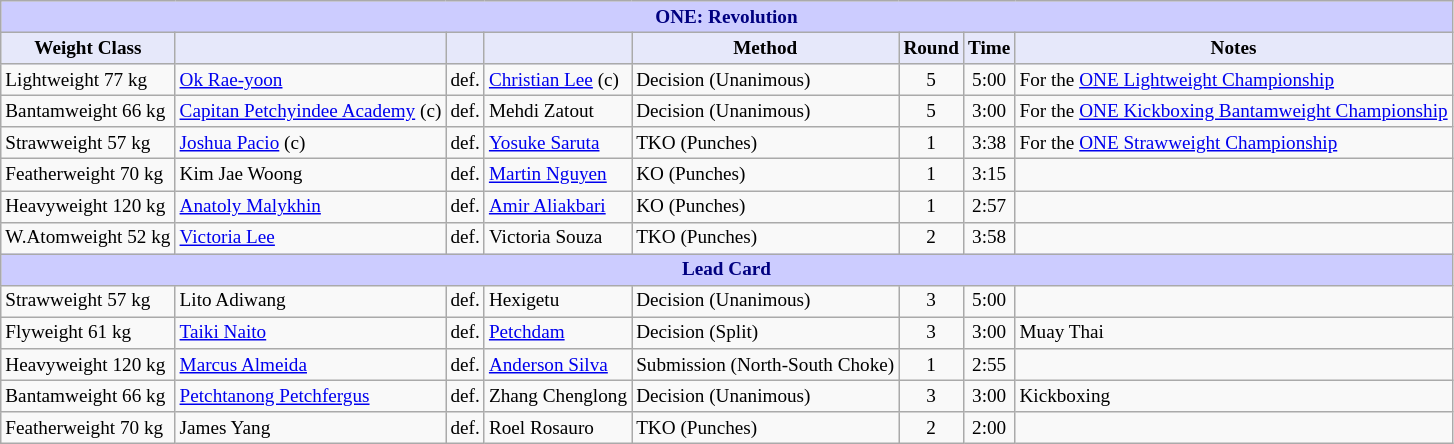<table class="wikitable" style="font-size: 80%;">
<tr>
<th colspan="8" style="background-color: #ccf; color: #000080; text-align: center;"><strong>ONE: Revolution</strong></th>
</tr>
<tr>
<th colspan="1" style="background-color: #E6E8FA; color: #000000; text-align: center;">Weight Class</th>
<th colspan="1" style="background-color: #E6E8FA; color: #000000; text-align: center;"></th>
<th colspan="1" style="background-color: #E6E8FA; color: #000000; text-align: center;"></th>
<th colspan="1" style="background-color: #E6E8FA; color: #000000; text-align: center;"></th>
<th colspan="1" style="background-color: #E6E8FA; color: #000000; text-align: center;">Method</th>
<th colspan="1" style="background-color: #E6E8FA; color: #000000; text-align: center;">Round</th>
<th colspan="1" style="background-color: #E6E8FA; color: #000000; text-align: center;">Time</th>
<th colspan="1" style="background-color: #E6E8FA; color: #000000; text-align: center;">Notes</th>
</tr>
<tr>
<td>Lightweight 77 kg</td>
<td> <a href='#'>Ok Rae-yoon</a></td>
<td>def.</td>
<td> <a href='#'>Christian Lee</a> (c)</td>
<td>Decision (Unanimous)</td>
<td align=center>5</td>
<td align=center>5:00</td>
<td>For the <a href='#'>ONE Lightweight Championship</a></td>
</tr>
<tr>
<td>Bantamweight 66 kg</td>
<td> <a href='#'>Capitan Petchyindee Academy</a> (c)</td>
<td>def.</td>
<td> Mehdi Zatout</td>
<td>Decision (Unanimous)</td>
<td align=center>5</td>
<td align=center>3:00</td>
<td>For the <a href='#'>ONE Kickboxing Bantamweight Championship</a></td>
</tr>
<tr>
<td>Strawweight 57 kg</td>
<td> <a href='#'>Joshua Pacio</a> (c)</td>
<td>def.</td>
<td> <a href='#'>Yosuke Saruta</a></td>
<td>TKO (Punches)</td>
<td align=center>1</td>
<td align=center>3:38</td>
<td>For the <a href='#'>ONE Strawweight Championship</a></td>
</tr>
<tr>
<td>Featherweight 70 kg</td>
<td> Kim Jae Woong</td>
<td>def.</td>
<td> <a href='#'>Martin Nguyen</a></td>
<td>KO (Punches)</td>
<td align=center>1</td>
<td align=center>3:15</td>
<td></td>
</tr>
<tr>
<td>Heavyweight 120 kg</td>
<td> <a href='#'>Anatoly Malykhin</a></td>
<td>def.</td>
<td> <a href='#'>Amir Aliakbari</a></td>
<td>KO (Punches)</td>
<td align=center>1</td>
<td align=center>2:57</td>
<td></td>
</tr>
<tr>
<td>W.Atomweight 52 kg</td>
<td> <a href='#'>Victoria Lee</a></td>
<td>def.</td>
<td> Victoria Souza</td>
<td>TKO (Punches)</td>
<td align=center>2</td>
<td align=center>3:58</td>
<td></td>
</tr>
<tr>
<th colspan="8" style="background-color: #ccf; color: #000080; text-align: center;"><strong>Lead Card</strong></th>
</tr>
<tr>
<td>Strawweight 57 kg</td>
<td> Lito Adiwang</td>
<td>def.</td>
<td> Hexigetu</td>
<td>Decision (Unanimous)</td>
<td align=center>3</td>
<td align=center>5:00</td>
<td></td>
</tr>
<tr>
<td>Flyweight 61 kg</td>
<td> <a href='#'>Taiki Naito</a></td>
<td>def.</td>
<td> <a href='#'>Petchdam</a></td>
<td>Decision (Split)</td>
<td align=center>3</td>
<td align=center>3:00</td>
<td>Muay Thai</td>
</tr>
<tr>
<td>Heavyweight 120 kg</td>
<td> <a href='#'>Marcus Almeida</a></td>
<td>def.</td>
<td> <a href='#'>Anderson Silva</a></td>
<td>Submission (North-South Choke)</td>
<td align=center>1</td>
<td align=center>2:55</td>
<td></td>
</tr>
<tr>
<td>Bantamweight 66 kg</td>
<td> <a href='#'>Petchtanong Petchfergus</a></td>
<td>def.</td>
<td> Zhang Chenglong</td>
<td>Decision (Unanimous)</td>
<td align=center>3</td>
<td align=center>3:00</td>
<td>Kickboxing</td>
</tr>
<tr>
<td>Featherweight 70 kg</td>
<td> James Yang</td>
<td>def.</td>
<td> Roel Rosauro</td>
<td>TKO (Punches)</td>
<td align=center>2</td>
<td align=center>2:00</td>
<td></td>
</tr>
</table>
